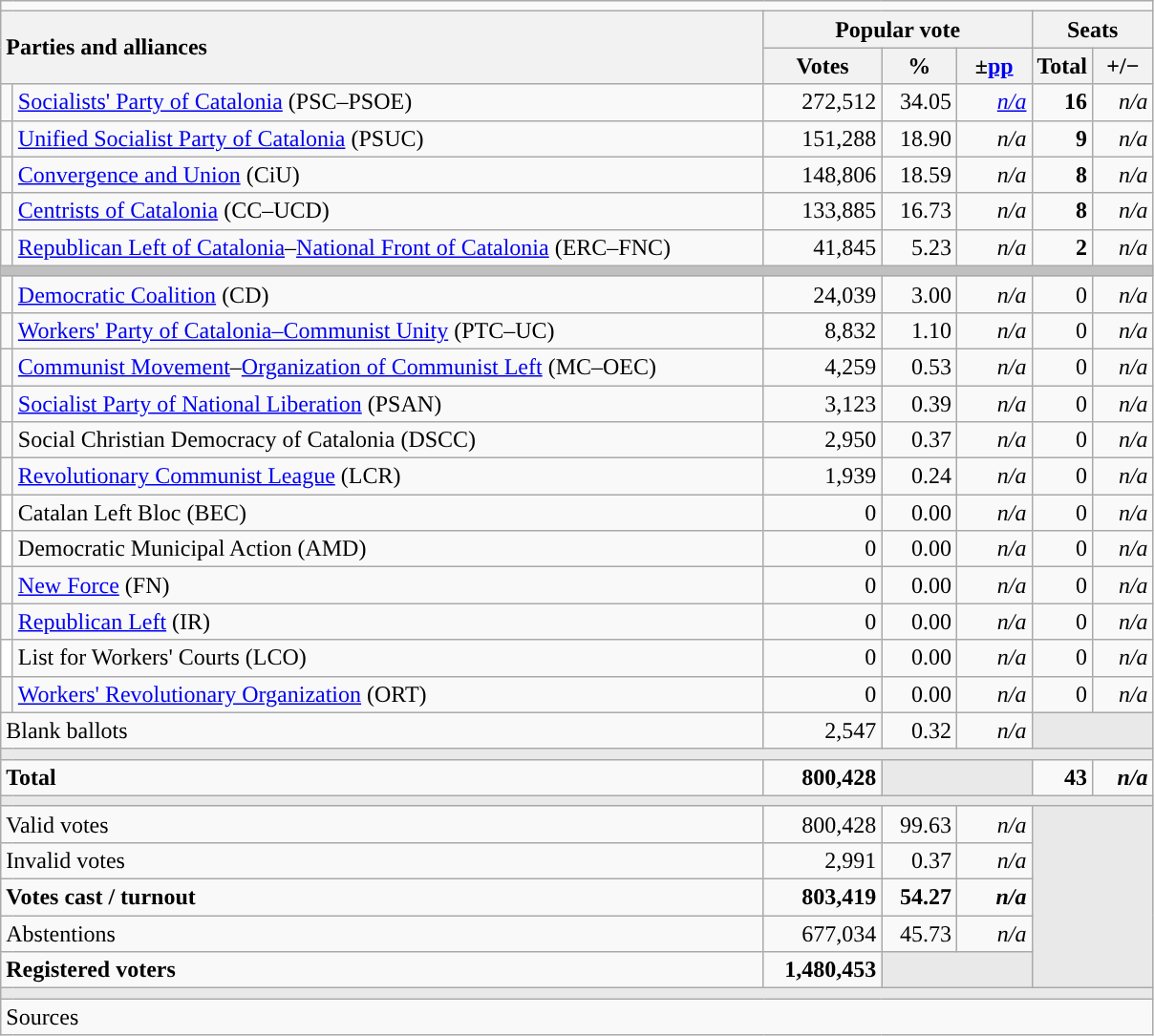<table class="wikitable" style="text-align:right;">
<tr>
<td colspan="7"></td>
</tr>
<tr>
<th style="text-align:left;" rowspan="2" colspan="2" width="525">Parties and alliances</th>
<th colspan="3">Popular vote</th>
<th colspan="2">Seats</th>
</tr>
<tr>
<th width="75">Votes</th>
<th width="45">%</th>
<th width="45">±<a href='#'>pp</a></th>
<th width="35">Total</th>
<th width="35">+/−</th>
</tr>
<tr>
<td width="1" style="color:inherit;background:"></td>
<td align="left"><a href='#'>Socialists' Party of Catalonia</a> (PSC–PSOE)</td>
<td>272,512</td>
<td>34.05</td>
<td><em><a href='#'>n/a</a></em></td>
<td><strong>16</strong></td>
<td><em>n/a</em></td>
</tr>
<tr>
<td style="color:inherit;background:"></td>
<td align="left"><a href='#'>Unified Socialist Party of Catalonia</a> (PSUC)</td>
<td>151,288</td>
<td>18.90</td>
<td><em>n/a</em></td>
<td><strong>9</strong></td>
<td><em>n/a</em></td>
</tr>
<tr>
<td style="color:inherit;background:"></td>
<td align="left"><a href='#'>Convergence and Union</a> (CiU)</td>
<td>148,806</td>
<td>18.59</td>
<td><em>n/a</em></td>
<td><strong>8</strong></td>
<td><em>n/a</em></td>
</tr>
<tr>
<td style="color:inherit;background:"></td>
<td align="left"><a href='#'>Centrists of Catalonia</a> (CC–UCD)</td>
<td>133,885</td>
<td>16.73</td>
<td><em>n/a</em></td>
<td><strong>8</strong></td>
<td><em>n/a</em></td>
</tr>
<tr>
<td style="color:inherit;background:"></td>
<td align="left"><a href='#'>Republican Left of Catalonia</a>–<a href='#'>National Front of Catalonia</a> (ERC–FNC)</td>
<td>41,845</td>
<td>5.23</td>
<td><em>n/a</em></td>
<td><strong>2</strong></td>
<td><em>n/a</em></td>
</tr>
<tr>
<td colspan="7" bgcolor="#C0C0C0"></td>
</tr>
<tr>
<td style="color:inherit;background:"></td>
<td align="left"><a href='#'>Democratic Coalition</a> (CD)</td>
<td>24,039</td>
<td>3.00</td>
<td><em>n/a</em></td>
<td>0</td>
<td><em>n/a</em></td>
</tr>
<tr>
<td style="color:inherit;background:"></td>
<td align="left"><a href='#'>Workers' Party of Catalonia–Communist Unity</a> (PTC–UC)</td>
<td>8,832</td>
<td>1.10</td>
<td><em>n/a</em></td>
<td>0</td>
<td><em>n/a</em></td>
</tr>
<tr>
<td style="color:inherit;background:"></td>
<td align="left"><a href='#'>Communist Movement</a>–<a href='#'>Organization of Communist Left</a> (MC–OEC)</td>
<td>4,259</td>
<td>0.53</td>
<td><em>n/a</em></td>
<td>0</td>
<td><em>n/a</em></td>
</tr>
<tr>
<td style="color:inherit;background:"></td>
<td align="left"><a href='#'>Socialist Party of National Liberation</a> (PSAN)</td>
<td>3,123</td>
<td>0.39</td>
<td><em>n/a</em></td>
<td>0</td>
<td><em>n/a</em></td>
</tr>
<tr>
<td style="color:inherit;background:"></td>
<td align="left">Social Christian Democracy of Catalonia (DSCC)</td>
<td>2,950</td>
<td>0.37</td>
<td><em>n/a</em></td>
<td>0</td>
<td><em>n/a</em></td>
</tr>
<tr>
<td style="color:inherit;background:"></td>
<td align="left"><a href='#'>Revolutionary Communist League</a> (LCR)</td>
<td>1,939</td>
<td>0.24</td>
<td><em>n/a</em></td>
<td>0</td>
<td><em>n/a</em></td>
</tr>
<tr>
<td bgcolor="white"></td>
<td align="left">Catalan Left Bloc (BEC)</td>
<td>0</td>
<td>0.00</td>
<td><em>n/a</em></td>
<td>0</td>
<td><em>n/a</em></td>
</tr>
<tr>
<td bgcolor="white"></td>
<td align="left">Democratic Municipal Action (AMD)</td>
<td>0</td>
<td>0.00</td>
<td><em>n/a</em></td>
<td>0</td>
<td><em>n/a</em></td>
</tr>
<tr>
<td style="color:inherit;background:"></td>
<td align="left"><a href='#'>New Force</a> (FN)</td>
<td>0</td>
<td>0.00</td>
<td><em>n/a</em></td>
<td>0</td>
<td><em>n/a</em></td>
</tr>
<tr>
<td style="color:inherit;background:"></td>
<td align="left"><a href='#'>Republican Left</a> (IR)</td>
<td>0</td>
<td>0.00</td>
<td><em>n/a</em></td>
<td>0</td>
<td><em>n/a</em></td>
</tr>
<tr>
<td bgcolor="white"></td>
<td align="left">List for Workers' Courts (LCO)</td>
<td>0</td>
<td>0.00</td>
<td><em>n/a</em></td>
<td>0</td>
<td><em>n/a</em></td>
</tr>
<tr>
<td style="color:inherit;background:"></td>
<td align="left"><a href='#'>Workers' Revolutionary Organization</a> (ORT)</td>
<td>0</td>
<td>0.00</td>
<td><em>n/a</em></td>
<td>0</td>
<td><em>n/a</em></td>
</tr>
<tr>
<td align="left" colspan="2">Blank ballots</td>
<td>2,547</td>
<td>0.32</td>
<td><em>n/a</em></td>
<td bgcolor="#E9E9E9" colspan="2"></td>
</tr>
<tr>
<td colspan="7" bgcolor="#E9E9E9"></td>
</tr>
<tr style="font-weight:bold;">
<td align="left" colspan="2">Total</td>
<td>800,428</td>
<td bgcolor="#E9E9E9" colspan="2"></td>
<td>43</td>
<td><em>n/a</em></td>
</tr>
<tr>
<td colspan="7" bgcolor="#E9E9E9"></td>
</tr>
<tr>
<td align="left" colspan="2">Valid votes</td>
<td>800,428</td>
<td>99.63</td>
<td><em>n/a</em></td>
<td bgcolor="#E9E9E9" colspan="2" rowspan="5"></td>
</tr>
<tr>
<td align="left" colspan="2">Invalid votes</td>
<td>2,991</td>
<td>0.37</td>
<td><em>n/a</em></td>
</tr>
<tr style="font-weight:bold;">
<td align="left" colspan="2">Votes cast / turnout</td>
<td>803,419</td>
<td>54.27</td>
<td><em>n/a</em></td>
</tr>
<tr>
<td align="left" colspan="2">Abstentions</td>
<td>677,034</td>
<td>45.73</td>
<td><em>n/a</em></td>
</tr>
<tr style="font-weight:bold;">
<td align="left" colspan="2">Registered voters</td>
<td>1,480,453</td>
<td bgcolor="#E9E9E9" colspan="2"></td>
</tr>
<tr>
<td colspan="7" bgcolor="#E9E9E9"></td>
</tr>
<tr>
<td align="left" colspan="7">Sources</td>
</tr>
</table>
